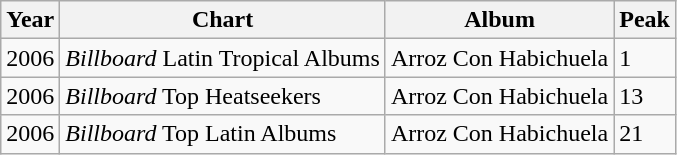<table class="wikitable">
<tr>
<th>Year</th>
<th>Chart</th>
<th>Album</th>
<th>Peak</th>
</tr>
<tr>
<td>2006</td>
<td><em>Billboard</em> Latin Tropical Albums</td>
<td>Arroz Con Habichuela</td>
<td>1</td>
</tr>
<tr>
<td>2006</td>
<td><em>Billboard</em> Top Heatseekers</td>
<td>Arroz Con Habichuela</td>
<td>13</td>
</tr>
<tr>
<td>2006</td>
<td><em>Billboard</em> Top Latin Albums</td>
<td>Arroz Con Habichuela</td>
<td>21</td>
</tr>
</table>
